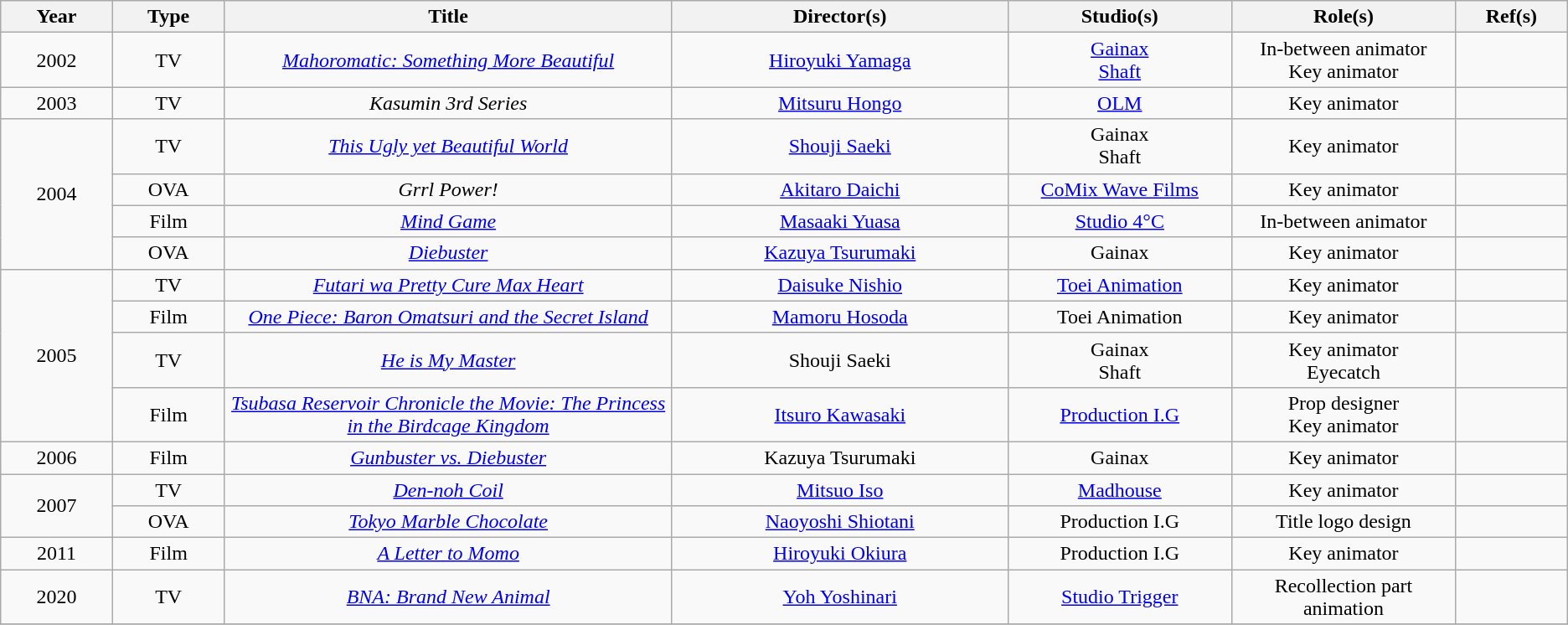<table class="wikitable sortable" style="text-align:center; margin=auto; ">
<tr>
<th scope="col" width=5%>Year</th>
<th scope="col" width=5%>Type</th>
<th scope="col" width=20%>Title</th>
<th scope="col" width=15%>Director(s)</th>
<th scope="col" width=10%>Studio(s)</th>
<th scope="col" width=10%>Role(s)</th>
<th scope="col" width=5%>Ref(s)</th>
</tr>
<tr>
<td>2002</td>
<td>TV</td>
<td><em><a href='#'>Mahoromatic: Something More Beautiful</a></em></td>
<td><a href='#'>Hiroyuki Yamaga</a></td>
<td><a href='#'>Gainax</a><br><a href='#'>Shaft</a></td>
<td>In-between animator<br>Key animator</td>
<td></td>
</tr>
<tr>
<td>2003</td>
<td>TV</td>
<td><em>Kasumin 3rd Series</em></td>
<td><a href='#'>Mitsuru Hongo</a></td>
<td><a href='#'>OLM</a></td>
<td>Key animator</td>
<td></td>
</tr>
<tr>
<td rowspan="4">2004</td>
<td>TV</td>
<td><em><a href='#'>This Ugly yet Beautiful World</a></em></td>
<td><a href='#'>Shouji Saeki</a></td>
<td>Gainax<br>Shaft</td>
<td>Key animator</td>
<td></td>
</tr>
<tr>
<td>OVA</td>
<td><em>Grrl Power!</em></td>
<td><a href='#'>Akitaro Daichi</a></td>
<td><a href='#'>CoMix Wave Films</a></td>
<td>Key animator</td>
<td></td>
</tr>
<tr>
<td>Film</td>
<td><em><a href='#'>Mind Game</a></em></td>
<td><a href='#'>Masaaki Yuasa</a></td>
<td><a href='#'>Studio 4°C</a></td>
<td>In-between animator</td>
<td></td>
</tr>
<tr>
<td>OVA</td>
<td><em><a href='#'>Diebuster</a></em></td>
<td><a href='#'>Kazuya Tsurumaki</a></td>
<td>Gainax</td>
<td>Key animator</td>
<td></td>
</tr>
<tr>
<td rowspan="4">2005</td>
<td>TV</td>
<td><em><a href='#'>Futari wa Pretty Cure Max Heart</a></em></td>
<td><a href='#'>Daisuke Nishio</a></td>
<td><a href='#'>Toei Animation</a></td>
<td>Key animator</td>
<td></td>
</tr>
<tr>
<td>Film</td>
<td><em><a href='#'>One Piece: Baron Omatsuri and the Secret Island</a></em></td>
<td><a href='#'>Mamoru Hosoda</a></td>
<td>Toei Animation</td>
<td>Key animator</td>
<td></td>
</tr>
<tr>
<td>TV</td>
<td><em><a href='#'>He is My Master</a></em></td>
<td>Shouji Saeki</td>
<td>Gainax<br>Shaft</td>
<td>Key animator<br>Eyecatch</td>
<td></td>
</tr>
<tr>
<td>Film</td>
<td><em><a href='#'>Tsubasa Reservoir Chronicle the Movie: The Princess in the Birdcage Kingdom</a></em></td>
<td><a href='#'>Itsuro Kawasaki</a></td>
<td><a href='#'>Production I.G</a></td>
<td>Prop designer<br>Key animator</td>
<td></td>
</tr>
<tr>
<td>2006</td>
<td>Film</td>
<td><em><a href='#'>Gunbuster vs. Diebuster</a></em></td>
<td>Kazuya Tsurumaki</td>
<td>Gainax</td>
<td>Key animator</td>
<td></td>
</tr>
<tr>
<td rowspan="2">2007</td>
<td>TV</td>
<td><em><a href='#'>Den-noh Coil</a></em></td>
<td><a href='#'>Mitsuo Iso</a></td>
<td><a href='#'>Madhouse</a></td>
<td>Key animator</td>
<td></td>
</tr>
<tr>
<td>OVA</td>
<td><em><a href='#'>Tokyo Marble Chocolate</a></em></td>
<td><a href='#'>Naoyoshi Shiotani</a></td>
<td>Production I.G</td>
<td>Title logo design</td>
<td></td>
</tr>
<tr>
<td>2011</td>
<td>Film</td>
<td><em><a href='#'>A Letter to Momo</a></em></td>
<td><a href='#'>Hiroyuki Okiura</a></td>
<td>Production I.G</td>
<td>Key animator</td>
<td></td>
</tr>
<tr>
<td>2020</td>
<td>TV</td>
<td><em><a href='#'>BNA: Brand New Animal</a></em></td>
<td><a href='#'>Yoh Yoshinari</a></td>
<td><a href='#'>Studio Trigger</a></td>
<td>Recollection part animation</td>
<td></td>
</tr>
<tr>
</tr>
</table>
